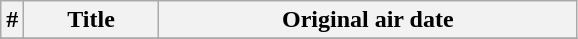<table class="wikitable sortable plainrowheaders">
<tr>
<th style="background:# color:#fff; width:4%">#</th>
<th style="background:# color:#fff;">Title</th>
<th style="background:# color:#fff;">Original air date</th>
</tr>
<tr>
</tr>
</table>
